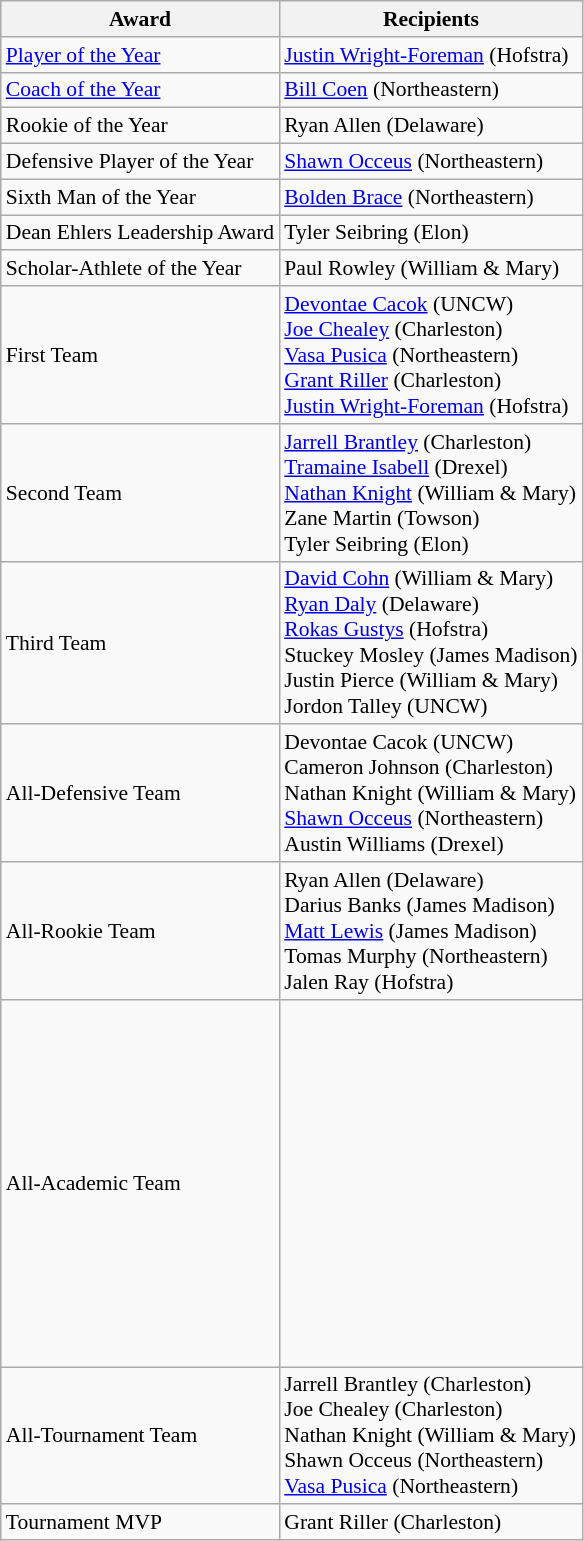<table class="wikitable" style="white-space:nowrap; font-size:90%;">
<tr>
<th>Award</th>
<th>Recipients</th>
</tr>
<tr>
<td><a href='#'>Player of the Year</a></td>
<td><a href='#'>Justin Wright-Foreman</a> (Hofstra)</td>
</tr>
<tr>
<td><a href='#'>Coach of the Year</a></td>
<td><a href='#'>Bill Coen</a> (Northeastern)</td>
</tr>
<tr>
<td>Rookie of the Year</td>
<td>Ryan Allen (Delaware)</td>
</tr>
<tr>
<td>Defensive Player of the Year</td>
<td><a href='#'>Shawn Occeus</a> (Northeastern)</td>
</tr>
<tr>
<td>Sixth Man of the Year</td>
<td><a href='#'>Bolden Brace</a> (Northeastern)</td>
</tr>
<tr>
<td>Dean Ehlers Leadership Award</td>
<td>Tyler Seibring (Elon)</td>
</tr>
<tr>
<td>Scholar-Athlete of the Year</td>
<td>Paul Rowley (William & Mary)</td>
</tr>
<tr>
<td>First Team</td>
<td><a href='#'>Devontae Cacok</a> (UNCW)<br> <a href='#'>Joe Chealey</a> (Charleston)<br> <a href='#'>Vasa Pusica</a> (Northeastern)<br> <a href='#'>Grant Riller</a> (Charleston)<br> <a href='#'>Justin Wright-Foreman</a> (Hofstra)</td>
</tr>
<tr>
<td>Second Team</td>
<td><a href='#'>Jarrell Brantley</a> (Charleston)<br> <a href='#'>Tramaine Isabell</a> (Drexel)<br> <a href='#'>Nathan Knight</a> (William & Mary)<br> Zane Martin (Towson)<br> Tyler Seibring (Elon)</td>
</tr>
<tr>
<td>Third Team</td>
<td><a href='#'>David Cohn</a> (William & Mary)<br> <a href='#'>Ryan Daly</a> (Delaware)<br> <a href='#'>Rokas Gustys</a> (Hofstra)<br> Stuckey Mosley (James Madison)<br> Justin Pierce (William & Mary)<br> Jordon Talley (UNCW)</td>
</tr>
<tr>
<td>All-Defensive Team</td>
<td>Devontae Cacok (UNCW)<br> Cameron Johnson (Charleston)<br> Nathan Knight (William & Mary)<br> <a href='#'>Shawn Occeus</a> (Northeastern)<br> Austin Williams (Drexel)<br></td>
</tr>
<tr>
<td>All-Rookie Team</td>
<td>Ryan Allen (Delaware)<br> Darius Banks (James Madison)<br> <a href='#'>Matt Lewis</a> (James Madison)<br> Tomas Murphy (Northeastern)<br> Jalen Ray (Hofstra)</td>
</tr>
<tr>
<td>All-Academic Team</td>
<td><br> <br> <br> <br> <br> <br> <br> <br> <br> <br> <br> <br> <br> <br></td>
</tr>
<tr>
<td>All-Tournament Team</td>
<td>Jarrell Brantley (Charleston)<br> Joe Chealey (Charleston)<br> Nathan Knight (William & Mary)<br> Shawn Occeus (Northeastern)<br> <a href='#'>Vasa Pusica</a> (Northeastern)</td>
</tr>
<tr>
<td>Tournament MVP</td>
<td>Grant Riller (Charleston)</td>
</tr>
</table>
